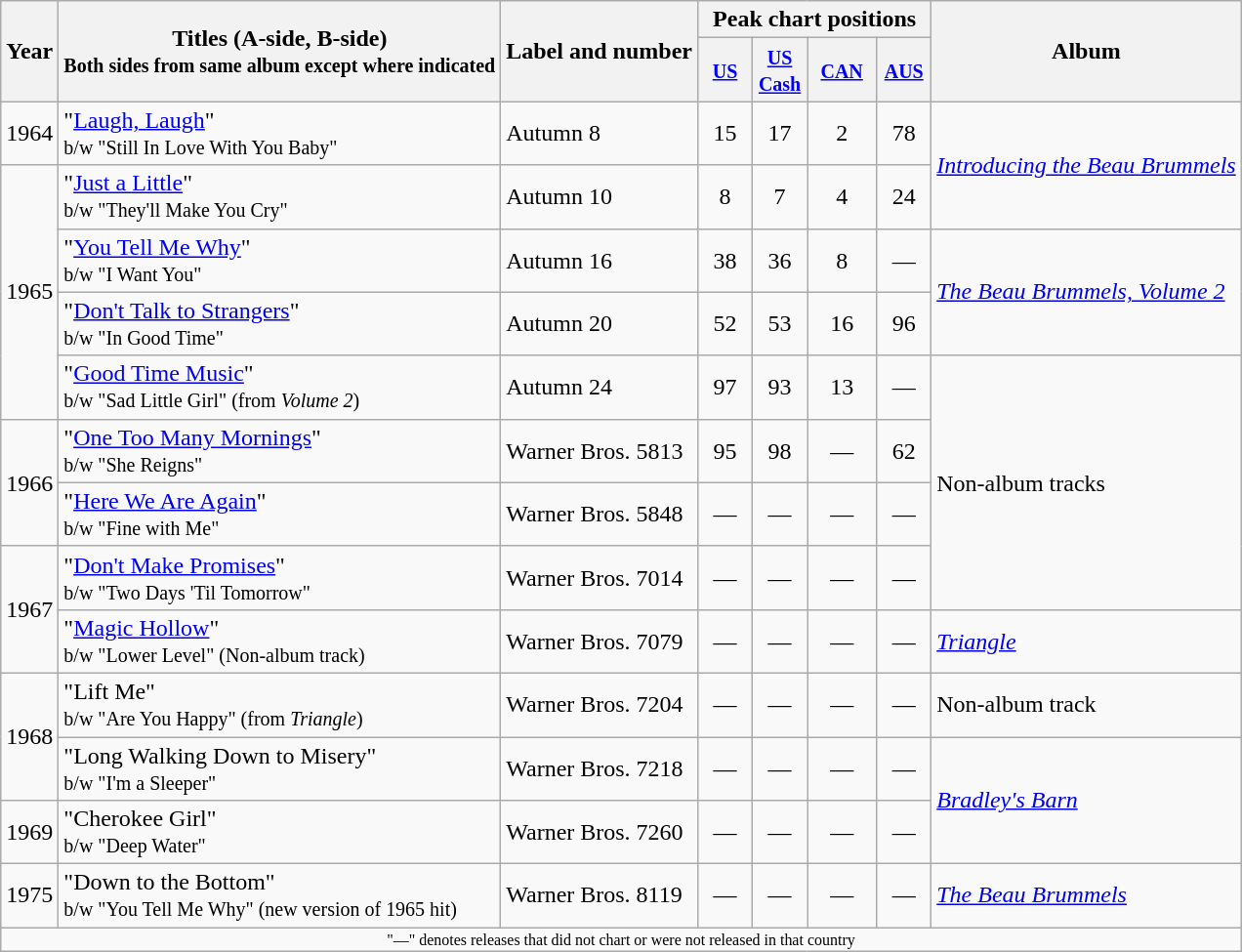<table class="wikitable">
<tr>
<th rowspan="2">Year</th>
<th rowspan="2">Titles (A-side, B-side)<br><small>Both sides from same album except where indicated</small></th>
<th rowspan="2">Label and number</th>
<th colspan="4">Peak chart positions</th>
<th rowspan="2">Album</th>
</tr>
<tr>
<th width="30"><small><a href='#'>US</a></small></th>
<th width="30"><small><a href='#'>US Cash</a></small></th>
<th width="40"><small><a href='#'>CAN</a></small></th>
<th width="30"><small><a href='#'>AUS</a></small></th>
</tr>
<tr>
<td>1964</td>
<td>"<a href='#'>Laugh, Laugh</a>"<br><small>b/w "Still In Love With You Baby"</small></td>
<td>Autumn 8</td>
<td align="center">15</td>
<td align="center">17</td>
<td align="center">2</td>
<td align="center">78</td>
<td rowspan="2"><em><a href='#'>Introducing the Beau Brummels</a></em></td>
</tr>
<tr>
<td rowspan="4">1965</td>
<td>"<a href='#'>Just a Little</a>"<br><small>b/w "They'll Make You Cry"</small></td>
<td>Autumn 10</td>
<td align="center">8</td>
<td align="center">7</td>
<td align="center">4</td>
<td align="center">24</td>
</tr>
<tr>
<td>"<a href='#'>You Tell Me Why</a>"<br><small>b/w "I Want You"</small></td>
<td>Autumn 16</td>
<td align="center">38</td>
<td align="center">36</td>
<td align="center">8</td>
<td align="center">—</td>
<td rowspan="2"><em><a href='#'>The Beau Brummels, Volume 2</a></em></td>
</tr>
<tr>
<td>"<a href='#'>Don't Talk to Strangers</a>"<br><small>b/w "In Good Time"</small></td>
<td>Autumn 20</td>
<td align="center">52</td>
<td align="center">53</td>
<td align="center">16</td>
<td align="center">96</td>
</tr>
<tr>
<td>"<a href='#'>Good Time Music</a>"<br><small>b/w "Sad Little Girl" (from <em>Volume 2</em>)</small></td>
<td>Autumn 24</td>
<td align="center">97</td>
<td align="center">93</td>
<td align="center">13</td>
<td align="center">—</td>
<td rowspan="4">Non-album tracks</td>
</tr>
<tr>
<td rowspan="2">1966</td>
<td>"<a href='#'>One Too Many Mornings</a>"<br><small>b/w "She Reigns"</small></td>
<td>Warner Bros. 5813</td>
<td align="center">95</td>
<td align="center">98</td>
<td align="center">—</td>
<td align="center">62</td>
</tr>
<tr>
<td>"<a href='#'>Here We Are Again</a>"<br><small>b/w "Fine with Me"</small></td>
<td>Warner Bros. 5848</td>
<td align="center">—</td>
<td align="center">—</td>
<td align="center">—</td>
<td align="center">—</td>
</tr>
<tr>
<td rowspan="2">1967</td>
<td>"<a href='#'>Don't Make Promises</a>"<br><small>b/w "Two Days 'Til Tomorrow"</small></td>
<td>Warner Bros. 7014</td>
<td align="center">—</td>
<td align="center">—</td>
<td align="center">—</td>
<td align="center">—</td>
</tr>
<tr>
<td>"<a href='#'>Magic Hollow</a>"<br><small>b/w "Lower Level" (Non-album track)</small></td>
<td>Warner Bros. 7079</td>
<td align="center">—</td>
<td align="center">—</td>
<td align="center">—</td>
<td align="center">—</td>
<td><em><a href='#'>Triangle</a></em></td>
</tr>
<tr>
<td rowspan="2">1968</td>
<td>"Lift Me"<br><small>b/w "Are You Happy" (from <em>Triangle</em>)</small></td>
<td>Warner Bros. 7204</td>
<td align="center">—</td>
<td align="center">—</td>
<td align="center">—</td>
<td align="center">—</td>
<td>Non-album track</td>
</tr>
<tr>
<td>"Long Walking Down to Misery"<br><small>b/w "I'm a Sleeper"</small></td>
<td>Warner Bros. 7218</td>
<td align="center">—</td>
<td align="center">—</td>
<td align="center">—</td>
<td align="center">—</td>
<td rowspan="2"><em><a href='#'>Bradley's Barn</a></em></td>
</tr>
<tr>
<td>1969</td>
<td>"Cherokee Girl"<br><small>b/w "Deep Water"</small></td>
<td>Warner Bros. 7260</td>
<td align="center">—</td>
<td align="center">—</td>
<td align="center">—</td>
<td align="center">—</td>
</tr>
<tr>
<td>1975</td>
<td>"Down to the Bottom"<br><small>b/w "You Tell Me Why" (new version of 1965 hit)</small></td>
<td>Warner Bros. 8119</td>
<td align="center">—</td>
<td align="center">—</td>
<td align="center">—</td>
<td align="center">—</td>
<td><em><a href='#'>The Beau Brummels</a></em></td>
</tr>
<tr>
<td align="center" colspan="21" style="font-size: 8pt">"—" denotes releases that did not chart or were not released in that country</td>
</tr>
</table>
